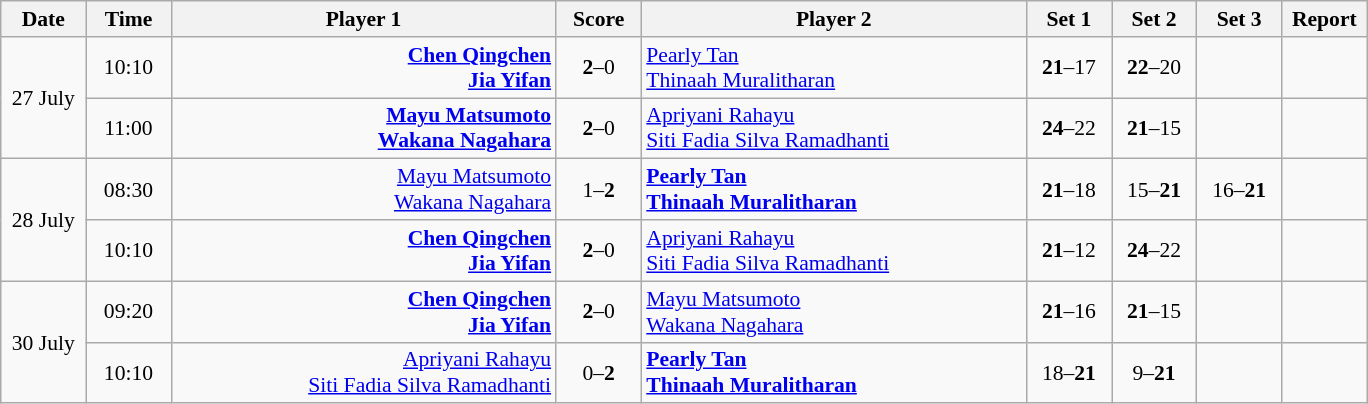<table class="wikitable" style="font-size:90%; text-align:center">
<tr>
<th width="50">Date</th>
<th width="50">Time</th>
<th width="250">Player 1</th>
<th width="50">Score</th>
<th width="250">Player 2</th>
<th width="50">Set 1</th>
<th width="50">Set 2</th>
<th width="50">Set 3</th>
<th width="50">Report</th>
</tr>
<tr>
<td rowspan="2">27 July</td>
<td>10:10</td>
<td align="right"><strong><a href='#'>Chen Qingchen</a> <br><a href='#'>Jia Yifan</a> </strong></td>
<td><strong>2</strong>–0</td>
<td align="left"> <a href='#'>Pearly Tan</a><br> <a href='#'>Thinaah Muralitharan</a></td>
<td><strong>21</strong>–17</td>
<td><strong>22</strong>–20</td>
<td></td>
<td></td>
</tr>
<tr>
<td>11:00</td>
<td align="right"><strong><a href='#'>Mayu Matsumoto</a> <br><a href='#'>Wakana Nagahara</a> </strong></td>
<td><strong>2</strong>–0</td>
<td align="left"> <a href='#'>Apriyani Rahayu</a><br> <a href='#'>Siti Fadia Silva Ramadhanti</a></td>
<td><strong>24</strong>–22</td>
<td><strong>21</strong>–15</td>
<td></td>
<td></td>
</tr>
<tr>
<td rowspan="2">28 July</td>
<td>08:30</td>
<td align="right"><a href='#'>Mayu Matsumoto</a> <br><a href='#'>Wakana Nagahara</a> </td>
<td>1–<strong>2</strong></td>
<td align="left"><strong> <a href='#'>Pearly Tan</a><br> <a href='#'>Thinaah Muralitharan</a></strong></td>
<td><strong>21</strong>–18</td>
<td>15–<strong>21</strong></td>
<td>16–<strong>21</strong></td>
<td></td>
</tr>
<tr>
<td>10:10</td>
<td align="right"><strong><a href='#'>Chen Qingchen</a> <br><a href='#'>Jia Yifan</a> </strong></td>
<td><strong>2</strong>–0</td>
<td align="left"> <a href='#'>Apriyani Rahayu</a><br> <a href='#'>Siti Fadia Silva Ramadhanti</a></td>
<td><strong>21</strong>–12</td>
<td><strong>24</strong>–22</td>
<td></td>
<td></td>
</tr>
<tr>
<td rowspan="2">30 July</td>
<td>09:20</td>
<td align="right"><strong><a href='#'>Chen Qingchen</a> <br><a href='#'>Jia Yifan</a> </strong></td>
<td><strong>2</strong>–0</td>
<td align="left"> <a href='#'>Mayu Matsumoto</a><br> <a href='#'>Wakana Nagahara</a></td>
<td><strong>21</strong>–16</td>
<td><strong>21</strong>–15</td>
<td></td>
<td></td>
</tr>
<tr>
<td>10:10</td>
<td align="right"><a href='#'>Apriyani Rahayu</a> <br><a href='#'>Siti Fadia Silva Ramadhanti</a> </td>
<td>0–<strong>2</strong></td>
<td align="left"><strong> <a href='#'>Pearly Tan</a><br> <a href='#'>Thinaah Muralitharan</a></strong></td>
<td>18–<strong>21</strong></td>
<td>9–<strong>21</strong></td>
<td></td>
<td></td>
</tr>
</table>
